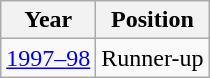<table class = "wikitable sortable">
<tr>
<th>Year</th>
<th>Position</th>
</tr>
<tr>
<td><a href='#'>1997–98</a></td>
<td>Runner-up</td>
</tr>
</table>
